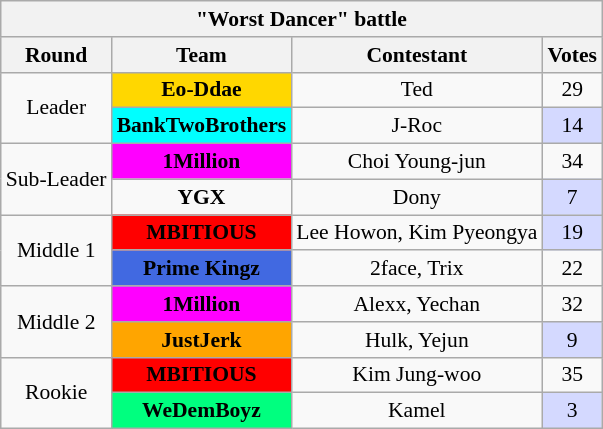<table class="wikitable mw-collapsible mw-collapsed"  style="text-align:center; font-size:90%">
<tr>
<th colspan="4">"Worst Dancer" battle</th>
</tr>
<tr style="background:#f2f2f2;">
<th scope="col">Round</th>
<th scope="col">Team</th>
<th scope="col">Contestant</th>
<th scope="col">Votes</th>
</tr>
<tr>
<td rowspan="2">Leader</td>
<td style="background:gold"><strong>Eo-Ddae</strong></td>
<td>Ted</td>
<td>29</td>
</tr>
<tr>
<td style="background:aqua"><strong>BankTwoBrothers</strong></td>
<td>J-Roc</td>
<td style="background:#D4D9FF">14</td>
</tr>
<tr>
<td rowspan="2">Sub-Leader</td>
<td style="background:magenta"><strong>1Million</strong></td>
<td>Choi Young-jun</td>
<td>34</td>
</tr>
<tr>
<td style="background:#white"><strong>YGX</strong></td>
<td>Dony</td>
<td style="background:#D4D9FF">7</td>
</tr>
<tr>
<td rowspan="2">Middle 1</td>
<td style="background:red"><strong>MBITIOUS</strong></td>
<td>Lee Howon, Kim Pyeongya</td>
<td style="background:#D4D9FF">19</td>
</tr>
<tr>
<td style="background:royalblue"><strong>Prime Kingz</strong></td>
<td>2face, Trix</td>
<td>22</td>
</tr>
<tr>
<td rowspan="2">Middle 2</td>
<td style="background:magenta"><strong>1Million</strong></td>
<td>Alexx, Yechan</td>
<td>32</td>
</tr>
<tr>
<td style="background:orange"><strong>JustJerk</strong></td>
<td>Hulk, Yejun</td>
<td style="background:#D4D9FF">9</td>
</tr>
<tr>
<td rowspan="2">Rookie</td>
<td style="background:red"><strong>MBITIOUS</strong></td>
<td>Kim Jung-woo</td>
<td>35</td>
</tr>
<tr>
<td style="background:springgreen"><strong>WeDemBoyz</strong></td>
<td>Kamel</td>
<td style="background:#D4D9FF">3</td>
</tr>
</table>
